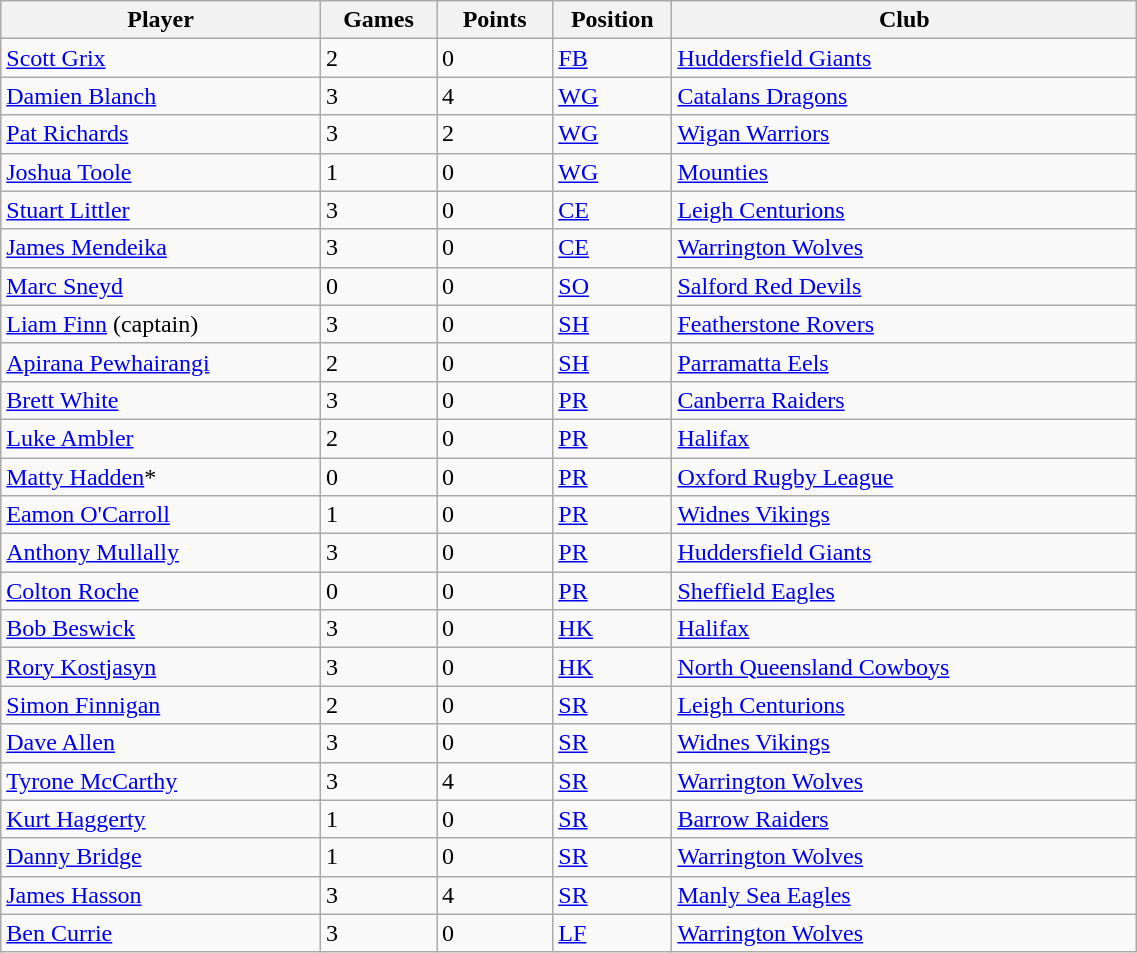<table class="wikitable" style="width:60%;text-align:left">
<tr>
<th width=22%>Player</th>
<th width=8%>Games</th>
<th width=8%>Points</th>
<th width=8%>Position</th>
<th width=32%>Club</th>
</tr>
<tr>
<td><a href='#'>Scott Grix</a></td>
<td>2</td>
<td>0</td>
<td><a href='#'>FB</a></td>
<td> <a href='#'>Huddersfield Giants</a></td>
</tr>
<tr>
<td><a href='#'>Damien Blanch</a></td>
<td>3</td>
<td>4</td>
<td><a href='#'>WG</a></td>
<td> <a href='#'>Catalans Dragons</a></td>
</tr>
<tr>
<td><a href='#'>Pat Richards</a></td>
<td>3</td>
<td>2</td>
<td><a href='#'>WG</a></td>
<td> <a href='#'>Wigan Warriors</a></td>
</tr>
<tr>
<td><a href='#'>Joshua Toole</a></td>
<td>1</td>
<td>0</td>
<td><a href='#'>WG</a></td>
<td> <a href='#'>Mounties</a></td>
</tr>
<tr>
<td><a href='#'>Stuart Littler</a></td>
<td>3</td>
<td>0</td>
<td><a href='#'>CE</a></td>
<td> <a href='#'>Leigh Centurions</a></td>
</tr>
<tr>
<td><a href='#'>James Mendeika</a></td>
<td>3</td>
<td>0</td>
<td><a href='#'>CE</a></td>
<td> <a href='#'>Warrington Wolves</a></td>
</tr>
<tr>
<td><a href='#'>Marc Sneyd</a></td>
<td>0</td>
<td>0</td>
<td><a href='#'>SO</a></td>
<td> <a href='#'>Salford Red Devils</a></td>
</tr>
<tr>
<td><a href='#'>Liam Finn</a> (captain)</td>
<td>3</td>
<td>0</td>
<td><a href='#'>SH</a></td>
<td> <a href='#'>Featherstone Rovers</a></td>
</tr>
<tr>
<td><a href='#'>Apirana Pewhairangi</a></td>
<td>2</td>
<td>0</td>
<td><a href='#'>SH</a></td>
<td> <a href='#'>Parramatta Eels</a></td>
</tr>
<tr>
<td><a href='#'>Brett White</a></td>
<td>3</td>
<td>0</td>
<td><a href='#'>PR</a></td>
<td> <a href='#'>Canberra Raiders</a></td>
</tr>
<tr>
<td><a href='#'>Luke Ambler</a></td>
<td>2</td>
<td>0</td>
<td><a href='#'>PR</a></td>
<td> <a href='#'>Halifax</a></td>
</tr>
<tr>
<td><a href='#'>Matty Hadden</a>*</td>
<td>0</td>
<td>0</td>
<td><a href='#'>PR</a></td>
<td> <a href='#'>Oxford Rugby League</a></td>
</tr>
<tr>
<td><a href='#'>Eamon O'Carroll</a></td>
<td>1</td>
<td>0</td>
<td><a href='#'>PR</a></td>
<td> <a href='#'>Widnes Vikings</a></td>
</tr>
<tr>
<td><a href='#'>Anthony Mullally</a></td>
<td>3</td>
<td>0</td>
<td><a href='#'>PR</a></td>
<td> <a href='#'>Huddersfield Giants</a></td>
</tr>
<tr>
<td><a href='#'>Colton Roche</a></td>
<td>0</td>
<td>0</td>
<td><a href='#'>PR</a></td>
<td> <a href='#'>Sheffield Eagles</a></td>
</tr>
<tr>
<td><a href='#'>Bob Beswick</a></td>
<td>3</td>
<td>0</td>
<td><a href='#'>HK</a></td>
<td> <a href='#'>Halifax</a></td>
</tr>
<tr>
<td><a href='#'>Rory Kostjasyn</a></td>
<td>3</td>
<td>0</td>
<td><a href='#'>HK</a></td>
<td> <a href='#'>North Queensland Cowboys</a></td>
</tr>
<tr>
<td><a href='#'>Simon Finnigan</a></td>
<td>2</td>
<td>0</td>
<td><a href='#'>SR</a></td>
<td> <a href='#'>Leigh Centurions</a></td>
</tr>
<tr>
<td><a href='#'>Dave Allen</a></td>
<td>3</td>
<td>0</td>
<td><a href='#'>SR</a></td>
<td> <a href='#'>Widnes Vikings</a></td>
</tr>
<tr>
<td><a href='#'>Tyrone McCarthy</a></td>
<td>3</td>
<td>4</td>
<td><a href='#'>SR</a></td>
<td> <a href='#'>Warrington Wolves</a></td>
</tr>
<tr>
<td><a href='#'>Kurt Haggerty</a></td>
<td>1</td>
<td>0</td>
<td><a href='#'>SR</a></td>
<td> <a href='#'>Barrow Raiders</a></td>
</tr>
<tr>
<td><a href='#'>Danny Bridge</a></td>
<td>1</td>
<td>0</td>
<td><a href='#'>SR</a></td>
<td> <a href='#'>Warrington Wolves</a></td>
</tr>
<tr>
<td><a href='#'>James Hasson</a></td>
<td>3</td>
<td>4</td>
<td><a href='#'>SR</a></td>
<td> <a href='#'>Manly Sea Eagles</a></td>
</tr>
<tr>
<td><a href='#'>Ben Currie</a></td>
<td>3</td>
<td>0</td>
<td><a href='#'>LF</a></td>
<td> <a href='#'>Warrington Wolves</a></td>
</tr>
</table>
